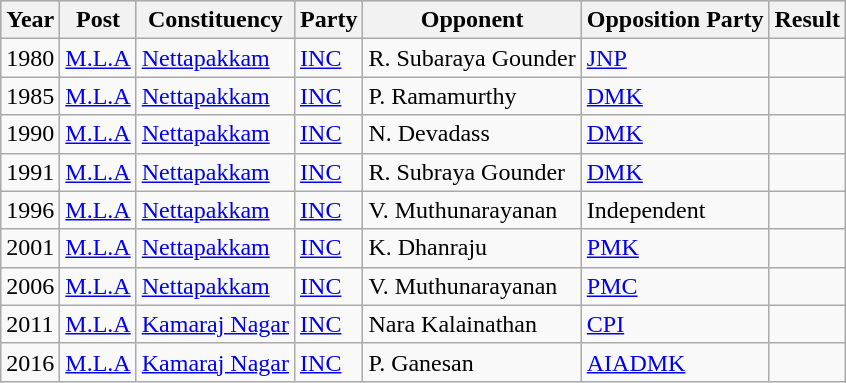<table class="wikitable">
<tr style="background:#ccc; text-align:center;">
<th>Year</th>
<th>Post</th>
<th>Constituency</th>
<th>Party</th>
<th>Opponent</th>
<th>Opposition Party</th>
<th>Result</th>
</tr>
<tr>
<td>1980</td>
<td><a href='#'>M.L.A</a></td>
<td><a href='#'>Nettapakkam</a></td>
<td><a href='#'>INC</a></td>
<td>R. Subaraya Gounder</td>
<td><a href='#'>JNP</a></td>
<td></td>
</tr>
<tr>
<td>1985</td>
<td><a href='#'>M.L.A</a></td>
<td><a href='#'>Nettapakkam</a></td>
<td><a href='#'>INC</a></td>
<td>P. Ramamurthy</td>
<td><a href='#'>DMK</a></td>
<td></td>
</tr>
<tr>
<td>1990</td>
<td><a href='#'>M.L.A</a></td>
<td><a href='#'>Nettapakkam</a></td>
<td><a href='#'>INC</a></td>
<td>N. Devadass</td>
<td><a href='#'>DMK</a></td>
<td></td>
</tr>
<tr>
<td>1991</td>
<td><a href='#'>M.L.A</a></td>
<td><a href='#'>Nettapakkam</a></td>
<td><a href='#'>INC</a></td>
<td>R. Subraya Gounder</td>
<td><a href='#'>DMK</a></td>
<td></td>
</tr>
<tr>
<td>1996</td>
<td><a href='#'>M.L.A</a></td>
<td><a href='#'>Nettapakkam</a></td>
<td><a href='#'>INC</a></td>
<td>V. Muthunarayanan</td>
<td>Independent</td>
<td></td>
</tr>
<tr>
<td>2001</td>
<td><a href='#'>M.L.A</a></td>
<td><a href='#'>Nettapakkam</a></td>
<td><a href='#'>INC</a></td>
<td>K. Dhanraju</td>
<td><a href='#'>PMK</a></td>
<td></td>
</tr>
<tr>
<td>2006</td>
<td><a href='#'>M.L.A</a></td>
<td><a href='#'>Nettapakkam</a></td>
<td><a href='#'>INC</a></td>
<td>V. Muthunarayanan</td>
<td><a href='#'>PMC</a></td>
<td></td>
</tr>
<tr>
<td>2011</td>
<td><a href='#'>M.L.A</a></td>
<td><a href='#'>Kamaraj Nagar</a></td>
<td><a href='#'>INC</a></td>
<td>Nara Kalainathan</td>
<td><a href='#'>CPI</a></td>
<td></td>
</tr>
<tr>
<td>2016</td>
<td><a href='#'>M.L.A</a></td>
<td><a href='#'>Kamaraj Nagar</a></td>
<td><a href='#'>INC</a></td>
<td>P. Ganesan</td>
<td><a href='#'>AIADMK</a></td>
<td></td>
</tr>
</table>
